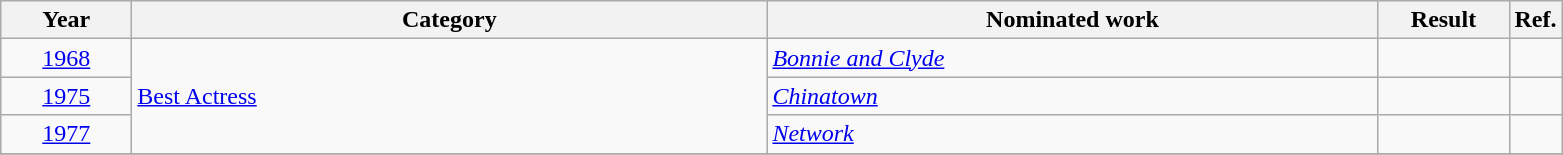<table class=wikitable>
<tr>
<th scope="col" style="width:5em;">Year</th>
<th scope="col" style="width:26em;">Category</th>
<th scope="col" style="width:25em;">Nominated work</th>
<th scope="col" style="width:5em;">Result</th>
<th>Ref.</th>
</tr>
<tr>
<td style="text-align:center;"><a href='#'>1968</a></td>
<td rowspan="3"><a href='#'>Best Actress</a></td>
<td><em><a href='#'>Bonnie and Clyde</a></em></td>
<td></td>
<td style="text-align:center;"></td>
</tr>
<tr>
<td style="text-align:center;"><a href='#'>1975</a></td>
<td><em><a href='#'>Chinatown</a></em></td>
<td></td>
<td style="text-align:center;"></td>
</tr>
<tr>
<td style="text-align:center;"><a href='#'>1977</a></td>
<td><em><a href='#'>Network</a></em></td>
<td></td>
<td style="text-align:center;"></td>
</tr>
<tr>
</tr>
</table>
